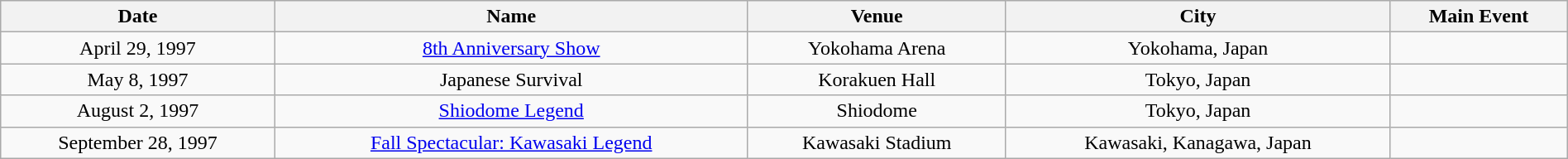<table class="wikitable" width="100%">
<tr>
<th>Date</th>
<th>Name</th>
<th>Venue</th>
<th>City</th>
<th>Main Event</th>
</tr>
<tr align=center>
<td>April 29, 1997</td>
<td><a href='#'>8th Anniversary Show</a></td>
<td>Yokohama Arena</td>
<td>Yokohama, Japan</td>
<td></td>
</tr>
<tr align=center>
<td>May 8, 1997</td>
<td>Japanese Survival</td>
<td>Korakuen Hall</td>
<td>Tokyo, Japan</td>
<td></td>
</tr>
<tr align=center>
<td>August 2, 1997</td>
<td><a href='#'>Shiodome Legend</a></td>
<td>Shiodome</td>
<td>Tokyo, Japan</td>
<td></td>
</tr>
<tr align=center>
<td>September 28, 1997</td>
<td><a href='#'>Fall Spectacular: Kawasaki Legend</a></td>
<td>Kawasaki Stadium</td>
<td>Kawasaki, Kanagawa, Japan</td>
<td></td>
</tr>
</table>
